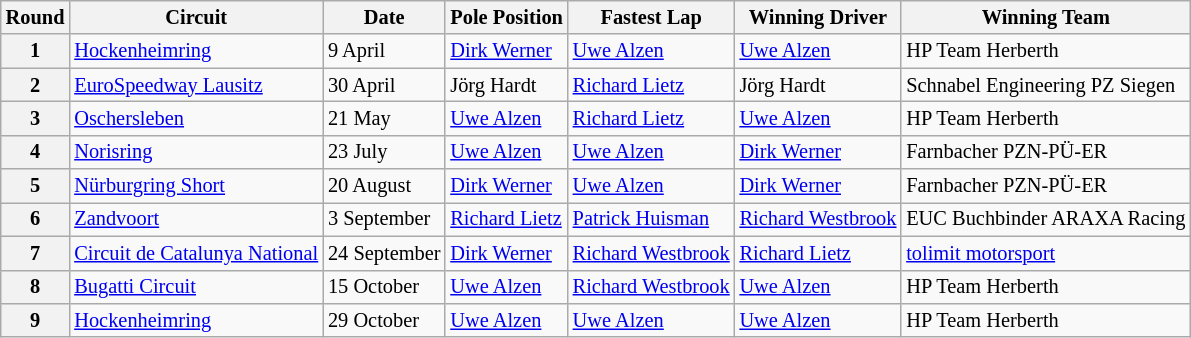<table class="wikitable" style="font-size: 85%">
<tr>
<th colspan=2>Round</th>
<th>Circuit</th>
<th>Date</th>
<th>Pole Position</th>
<th>Fastest Lap</th>
<th>Winning Driver</th>
<th>Winning Team</th>
</tr>
<tr>
<th colspan=2>1</th>
<td> <a href='#'>Hockenheimring</a></td>
<td>9 April</td>
<td> <a href='#'>Dirk Werner</a></td>
<td> <a href='#'>Uwe Alzen</a></td>
<td> <a href='#'>Uwe Alzen</a></td>
<td> HP Team Herberth</td>
</tr>
<tr>
<th colspan=2>2</th>
<td> <a href='#'>EuroSpeedway Lausitz</a></td>
<td>30 April</td>
<td> Jörg Hardt</td>
<td> <a href='#'>Richard Lietz</a></td>
<td> Jörg Hardt</td>
<td> Schnabel Engineering PZ Siegen</td>
</tr>
<tr>
<th colspan=2>3</th>
<td> <a href='#'>Oschersleben</a></td>
<td>21 May</td>
<td> <a href='#'>Uwe Alzen</a></td>
<td> <a href='#'>Richard Lietz</a></td>
<td> <a href='#'>Uwe Alzen</a></td>
<td> HP Team Herberth</td>
</tr>
<tr>
<th colspan=2>4</th>
<td> <a href='#'>Norisring</a></td>
<td>23 July</td>
<td> <a href='#'>Uwe Alzen</a></td>
<td> <a href='#'>Uwe Alzen</a></td>
<td> <a href='#'>Dirk Werner</a></td>
<td> Farnbacher PZN-PÜ-ER</td>
</tr>
<tr>
<th colspan=2>5</th>
<td> <a href='#'>Nürburgring Short</a></td>
<td>20 August</td>
<td> <a href='#'>Dirk Werner</a></td>
<td> <a href='#'>Uwe Alzen</a></td>
<td> <a href='#'>Dirk Werner</a></td>
<td> Farnbacher PZN-PÜ-ER</td>
</tr>
<tr>
<th colspan=2>6</th>
<td> <a href='#'>Zandvoort</a></td>
<td>3 September</td>
<td> <a href='#'>Richard Lietz</a></td>
<td> <a href='#'>Patrick Huisman</a></td>
<td> <a href='#'>Richard Westbrook</a></td>
<td> EUC Buchbinder ARAXA Racing</td>
</tr>
<tr>
<th colspan=2>7</th>
<td> <a href='#'>Circuit de Catalunya National</a></td>
<td>24 September</td>
<td> <a href='#'>Dirk Werner</a></td>
<td> <a href='#'>Richard Westbrook</a></td>
<td> <a href='#'>Richard Lietz</a></td>
<td> <a href='#'>tolimit motorsport</a></td>
</tr>
<tr>
<th colspan=2>8</th>
<td> <a href='#'>Bugatti Circuit</a></td>
<td>15 October</td>
<td> <a href='#'>Uwe Alzen</a></td>
<td> <a href='#'>Richard Westbrook</a></td>
<td> <a href='#'>Uwe Alzen</a></td>
<td> HP Team Herberth</td>
</tr>
<tr>
<th colspan=2>9</th>
<td> <a href='#'>Hockenheimring</a></td>
<td>29 October</td>
<td> <a href='#'>Uwe Alzen</a></td>
<td> <a href='#'>Uwe Alzen</a></td>
<td> <a href='#'>Uwe Alzen</a></td>
<td> HP Team Herberth</td>
</tr>
</table>
